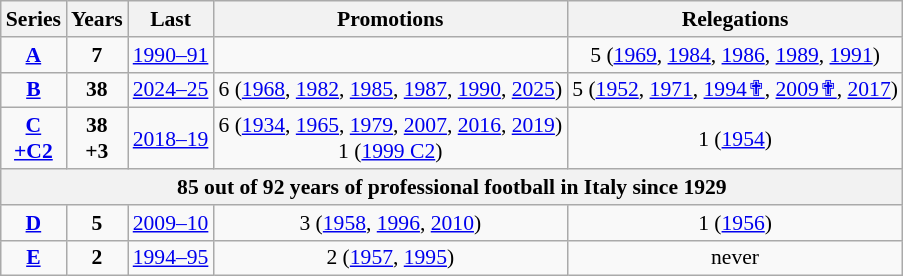<table class="wikitable sortable" style="font-size:90%; text-align: center;">
<tr>
<th>Series</th>
<th>Years</th>
<th>Last</th>
<th>Promotions</th>
<th>Relegations</th>
</tr>
<tr>
<td align=center><strong><a href='#'>A</a></strong></td>
<td><strong>7</strong></td>
<td><a href='#'>1990–91</a></td>
<td></td>
<td> 5 (<a href='#'>1969</a>, <a href='#'>1984</a>, <a href='#'>1986</a>, <a href='#'>1989</a>, <a href='#'>1991</a>)</td>
</tr>
<tr>
<td align=center><strong><a href='#'>B</a></strong></td>
<td><strong>38</strong></td>
<td><a href='#'>2024–25</a></td>
<td> 6 (<a href='#'>1968</a>, <a href='#'>1982</a>, <a href='#'>1985</a>, <a href='#'>1987</a>, <a href='#'>1990</a>, <a href='#'>2025</a>)</td>
<td> 5 (<a href='#'>1952</a>, <a href='#'>1971</a>, <a href='#'>1994✟</a>, <a href='#'>2009✟</a>, <a href='#'>2017</a>)</td>
</tr>
<tr>
<td align=center><strong><a href='#'>C</a><br><a href='#'>+C2</a></strong></td>
<td><strong>38<br>+3</strong></td>
<td><a href='#'>2018–19</a></td>
<td> 6 (<a href='#'>1934</a>, <a href='#'>1965</a>, <a href='#'>1979</a>, <a href='#'>2007</a>, <a href='#'>2016</a>, <a href='#'>2019</a>)<br> 1 (<a href='#'>1999 C2</a>)</td>
<td> 1 (<a href='#'>1954</a>)</td>
</tr>
<tr>
<th colspan=5>85 out of 92 years of professional football in Italy since 1929</th>
</tr>
<tr>
<td align=center><strong><a href='#'>D</a></strong></td>
<td><strong>5</strong></td>
<td><a href='#'>2009–10</a></td>
<td> 3 (<a href='#'>1958</a>, <a href='#'>1996</a>, <a href='#'>2010</a>)</td>
<td> 1 (<a href='#'>1956</a>)</td>
</tr>
<tr>
<td align=center><strong><a href='#'>E</a></strong></td>
<td><strong>2</strong></td>
<td><a href='#'>1994–95</a></td>
<td> 2 (<a href='#'>1957</a>, <a href='#'>1995</a>)</td>
<td>never</td>
</tr>
</table>
